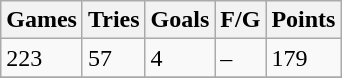<table class="wikitable">
<tr>
<th>Games</th>
<th>Tries</th>
<th>Goals</th>
<th>F/G</th>
<th>Points</th>
</tr>
<tr>
<td>223</td>
<td>57</td>
<td>4</td>
<td>–</td>
<td>179</td>
</tr>
<tr>
</tr>
</table>
